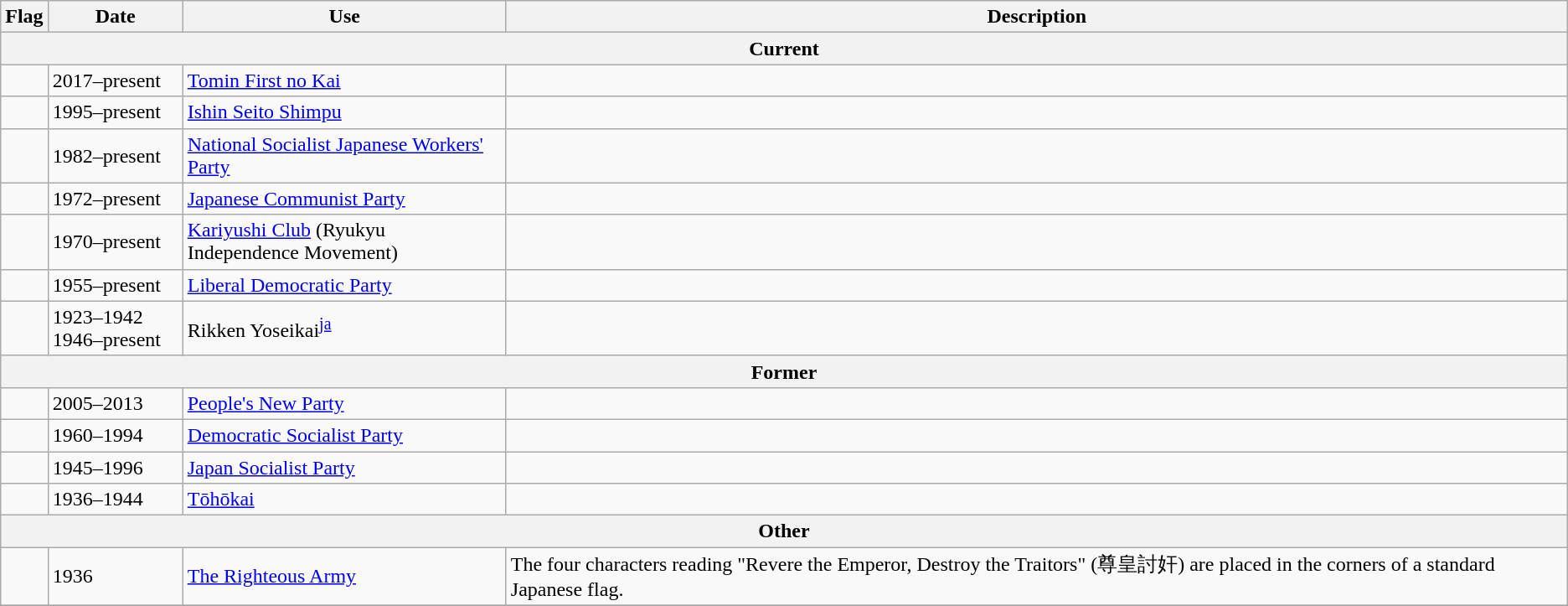<table class="wikitable">
<tr>
<th>Flag</th>
<th style="width:100px;">Date</th>
<th style="width:250px;">Use</th>
<th style="min-width:250px;">Description</th>
</tr>
<tr>
<th colspan="4">Current</th>
</tr>
<tr>
<td></td>
<td>2017–present</td>
<td><a href='#'>Tomin First no Kai</a></td>
<td></td>
</tr>
<tr>
<td></td>
<td>1995–present</td>
<td><a href='#'>Ishin Seito Shimpu</a></td>
<td></td>
</tr>
<tr>
<td style="text-align:center;"></td>
<td>1982–present</td>
<td><a href='#'>National Socialist Japanese Workers' Party</a></td>
<td></td>
</tr>
<tr>
<td></td>
<td>1972–present</td>
<td><a href='#'>Japanese Communist Party</a></td>
<td></td>
</tr>
<tr>
<td></td>
<td>1970–present</td>
<td><a href='#'>Kariyushi Club</a> (Ryukyu Independence Movement)</td>
<td></td>
</tr>
<tr>
<td></td>
<td>1955–present</td>
<td><a href='#'>Liberal Democratic Party</a></td>
<td></td>
</tr>
<tr>
<td></td>
<td>1923–1942<br>1946–present</td>
<td>Rikken Yoseikai<sup><a href='#'>ja</a></sup></td>
<td></td>
</tr>
<tr>
<th colspan="4">Former</th>
</tr>
<tr>
<td></td>
<td>2005–2013</td>
<td><a href='#'>People's New Party</a></td>
<td></td>
</tr>
<tr>
<td></td>
<td>1960–1994</td>
<td><a href='#'>Democratic Socialist Party</a></td>
<td></td>
</tr>
<tr>
<td></td>
<td>1945–1996</td>
<td><a href='#'>Japan Socialist Party</a></td>
<td></td>
</tr>
<tr>
<td></td>
<td>1936–1944</td>
<td><a href='#'>Tōhōkai</a></td>
<td></td>
</tr>
<tr>
<th colspan="4">Other</th>
</tr>
<tr>
<td></td>
<td>1936</td>
<td><a href='#'>The Righteous Army</a></td>
<td>The four characters reading "Revere the Emperor, Destroy the Traitors" (尊皇討奸) are placed in the corners of a standard Japanese flag.</td>
</tr>
<tr>
</tr>
</table>
